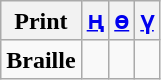<table class="wikitable" style="text-align:center">
<tr>
<th><strong>Print</strong></th>
<th><a href='#'>ң</a></th>
<th><a href='#'>ө</a></th>
<th><a href='#'>ү</a></th>
</tr>
<tr>
<td><strong>Braille</strong></td>
<td></td>
<td></td>
<td></td>
</tr>
</table>
